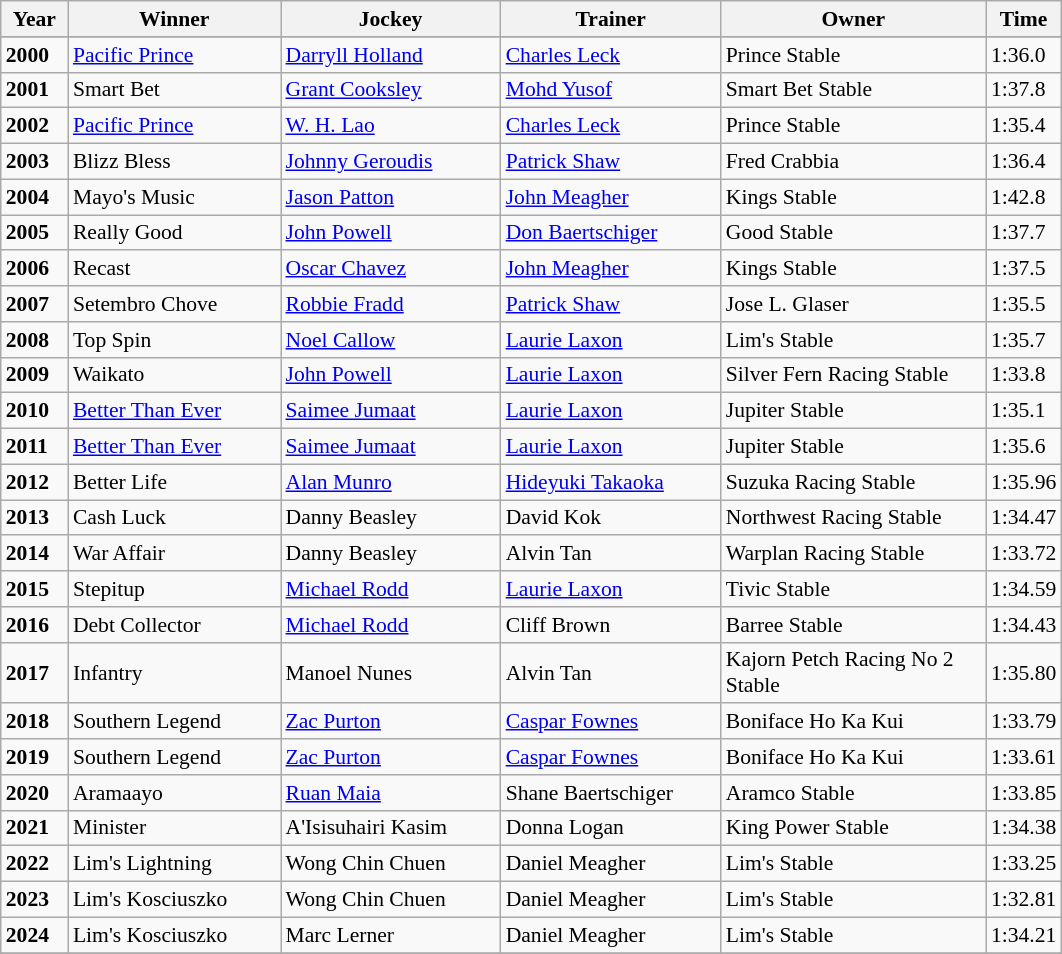<table class="wikitable sortable" style="font-size:90%">
<tr>
<th style="width:38px">Year<br></th>
<th style="width:135px">Winner<br></th>
<th style="width:140px">Jockey<br></th>
<th style="width:140px">Trainer<br></th>
<th style="width:170px">Owner<br></th>
<th>Time</th>
</tr>
<tr>
</tr>
<tr>
<td><strong>2000</strong></td>
<td><a href='#'>Pacific Prince</a></td>
<td><a href='#'>Darryll Holland</a></td>
<td><a href='#'>Charles Leck</a></td>
<td>Prince Stable</td>
<td>1:36.0</td>
</tr>
<tr>
<td><strong>2001</strong></td>
<td>Smart Bet</td>
<td><a href='#'>Grant Cooksley</a></td>
<td><a href='#'>Mohd Yusof</a></td>
<td>Smart Bet Stable</td>
<td>1:37.8</td>
</tr>
<tr>
<td><strong>2002</strong></td>
<td><a href='#'>Pacific Prince</a></td>
<td><a href='#'>W. H. Lao</a></td>
<td><a href='#'>Charles Leck</a></td>
<td>Prince Stable</td>
<td>1:35.4</td>
</tr>
<tr>
<td><strong>2003</strong></td>
<td>Blizz Bless</td>
<td><a href='#'>Johnny Geroudis</a></td>
<td><a href='#'>Patrick Shaw</a></td>
<td>Fred Crabbia</td>
<td>1:36.4</td>
</tr>
<tr>
<td><strong>2004</strong></td>
<td>Mayo's Music</td>
<td><a href='#'>Jason Patton</a></td>
<td><a href='#'>John Meagher</a></td>
<td>Kings Stable</td>
<td>1:42.8</td>
</tr>
<tr>
<td><strong>2005</strong></td>
<td>Really Good</td>
<td><a href='#'>John Powell</a></td>
<td><a href='#'>Don Baertschiger</a></td>
<td>Good Stable</td>
<td>1:37.7</td>
</tr>
<tr>
<td><strong>2006</strong></td>
<td>Recast</td>
<td><a href='#'>Oscar Chavez</a></td>
<td><a href='#'>John Meagher</a></td>
<td>Kings Stable</td>
<td>1:37.5</td>
</tr>
<tr>
<td><strong>2007</strong></td>
<td>Setembro Chove</td>
<td><a href='#'>Robbie Fradd</a></td>
<td><a href='#'>Patrick Shaw</a></td>
<td>Jose L. Glaser</td>
<td>1:35.5</td>
</tr>
<tr>
<td><strong>2008</strong></td>
<td>Top Spin</td>
<td><a href='#'>Noel Callow</a></td>
<td><a href='#'>Laurie Laxon</a></td>
<td>Lim's Stable</td>
<td>1:35.7</td>
</tr>
<tr>
<td><strong>2009</strong></td>
<td>Waikato</td>
<td><a href='#'>John Powell</a></td>
<td><a href='#'>Laurie Laxon</a></td>
<td>Silver Fern Racing Stable</td>
<td>1:33.8</td>
</tr>
<tr>
<td><strong>2010</strong></td>
<td><a href='#'>Better Than Ever</a></td>
<td><a href='#'>Saimee Jumaat</a></td>
<td><a href='#'>Laurie Laxon</a></td>
<td>Jupiter Stable</td>
<td>1:35.1</td>
</tr>
<tr>
<td><strong>2011</strong></td>
<td><a href='#'>Better Than Ever</a></td>
<td><a href='#'>Saimee Jumaat</a></td>
<td><a href='#'>Laurie Laxon</a></td>
<td>Jupiter Stable</td>
<td>1:35.6</td>
</tr>
<tr>
<td><strong>2012</strong></td>
<td>Better Life</td>
<td><a href='#'>Alan Munro</a></td>
<td><a href='#'>Hideyuki Takaoka</a></td>
<td>Suzuka Racing Stable</td>
<td>1:35.96</td>
</tr>
<tr>
<td><strong>2013</strong></td>
<td>Cash Luck</td>
<td>Danny Beasley</td>
<td>David Kok</td>
<td>Northwest Racing Stable</td>
<td>1:34.47</td>
</tr>
<tr>
<td><strong>2014</strong></td>
<td>War Affair</td>
<td>Danny Beasley</td>
<td>Alvin Tan</td>
<td>Warplan Racing Stable</td>
<td>1:33.72</td>
</tr>
<tr>
<td><strong>2015</strong></td>
<td>Stepitup</td>
<td><a href='#'>Michael Rodd</a></td>
<td><a href='#'>Laurie Laxon</a></td>
<td>Tivic Stable</td>
<td>1:34.59</td>
</tr>
<tr>
<td><strong>2016</strong></td>
<td>Debt Collector</td>
<td><a href='#'>Michael Rodd</a></td>
<td>Cliff Brown</td>
<td>Barree Stable</td>
<td>1:34.43</td>
</tr>
<tr>
<td><strong>2017</strong></td>
<td>Infantry</td>
<td>Manoel Nunes</td>
<td>Alvin Tan</td>
<td>Kajorn Petch Racing No 2 Stable</td>
<td>1:35.80</td>
</tr>
<tr>
<td><strong>2018</strong></td>
<td>Southern Legend</td>
<td><a href='#'>Zac Purton</a></td>
<td><a href='#'>Caspar Fownes</a></td>
<td>Boniface Ho Ka Kui</td>
<td>1:33.79</td>
</tr>
<tr>
<td><strong>2019</strong></td>
<td>Southern Legend</td>
<td><a href='#'>Zac Purton</a></td>
<td><a href='#'>Caspar Fownes</a></td>
<td>Boniface Ho Ka Kui</td>
<td>1:33.61</td>
</tr>
<tr>
<td><strong>2020</strong></td>
<td>Aramaayo</td>
<td><a href='#'>Ruan Maia</a></td>
<td>Shane Baertschiger</td>
<td>Aramco Stable</td>
<td>1:33.85</td>
</tr>
<tr>
<td><strong>2021</strong></td>
<td>Minister</td>
<td>A'Isisuhairi Kasim</td>
<td>Donna Logan</td>
<td>King Power Stable</td>
<td>1:34.38</td>
</tr>
<tr>
<td><strong>2022</strong></td>
<td>Lim's Lightning</td>
<td>Wong Chin Chuen</td>
<td>Daniel Meagher</td>
<td>Lim's Stable</td>
<td>1:33.25</td>
</tr>
<tr>
<td><strong>2023</strong></td>
<td>Lim's Kosciuszko</td>
<td>Wong Chin Chuen</td>
<td>Daniel Meagher</td>
<td>Lim's Stable</td>
<td>1:32.81</td>
</tr>
<tr>
<td><strong>2024</strong></td>
<td>Lim's Kosciuszko</td>
<td>Marc Lerner</td>
<td>Daniel Meagher</td>
<td>Lim's Stable</td>
<td>1:34.21</td>
</tr>
<tr>
</tr>
</table>
